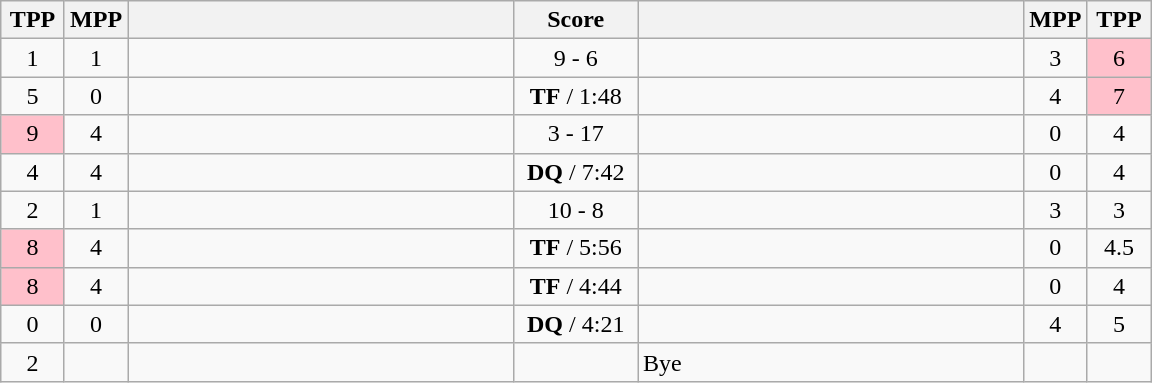<table class="wikitable" style="text-align: center;" |>
<tr>
<th width="35">TPP</th>
<th width="35">MPP</th>
<th width="250"></th>
<th width="75">Score</th>
<th width="250"></th>
<th width="35">MPP</th>
<th width="35">TPP</th>
</tr>
<tr>
<td>1</td>
<td>1</td>
<td style="text-align:left;"><strong></strong></td>
<td>9 - 6</td>
<td style="text-align:left;"></td>
<td>3</td>
<td bgcolor=pink>6</td>
</tr>
<tr>
<td>5</td>
<td>0</td>
<td style="text-align:left;"><strong></strong></td>
<td><strong>TF</strong> / 1:48</td>
<td style="text-align:left;"></td>
<td>4</td>
<td bgcolor=pink>7</td>
</tr>
<tr>
<td bgcolor=pink>9</td>
<td>4</td>
<td style="text-align:left;"></td>
<td>3 - 17</td>
<td style="text-align:left;"><strong></strong></td>
<td>0</td>
<td>4</td>
</tr>
<tr>
<td>4</td>
<td>4</td>
<td style="text-align:left;"></td>
<td><strong>DQ</strong> / 7:42</td>
<td style="text-align:left;"><strong></strong></td>
<td>0</td>
<td>4</td>
</tr>
<tr>
<td>2</td>
<td>1</td>
<td style="text-align:left;"><strong></strong></td>
<td>10 - 8</td>
<td style="text-align:left;"></td>
<td>3</td>
<td>3</td>
</tr>
<tr>
<td bgcolor=pink>8</td>
<td>4</td>
<td style="text-align:left;"></td>
<td><strong>TF</strong> / 5:56</td>
<td style="text-align:left;"><strong></strong></td>
<td>0</td>
<td>4.5</td>
</tr>
<tr>
<td bgcolor=pink>8</td>
<td>4</td>
<td style="text-align:left;"></td>
<td><strong>TF</strong> / 4:44</td>
<td style="text-align:left;"><strong></strong></td>
<td>0</td>
<td>4</td>
</tr>
<tr>
<td>0</td>
<td>0</td>
<td style="text-align:left;"><strong></strong></td>
<td><strong>DQ</strong> / 4:21</td>
<td style="text-align:left;"></td>
<td>4</td>
<td>5</td>
</tr>
<tr>
<td>2</td>
<td></td>
<td style="text-align:left;"><strong></strong></td>
<td></td>
<td style="text-align:left;">Bye</td>
<td></td>
<td></td>
</tr>
</table>
